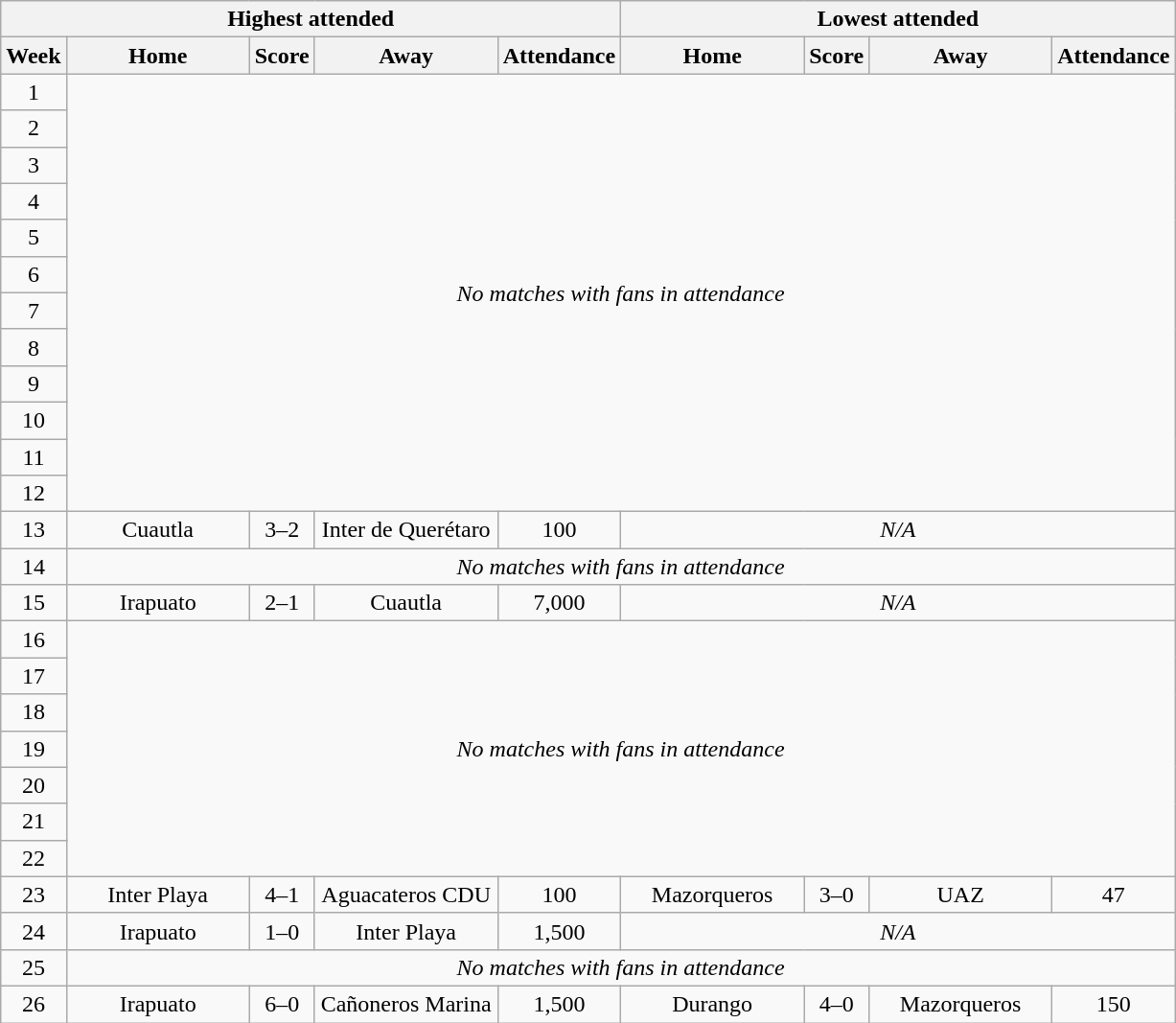<table class="wikitable" style="text-align:center">
<tr>
<th colspan=5>Highest attended</th>
<th colspan=4>Lowest attended</th>
</tr>
<tr>
<th>Week</th>
<th class="unsortable" width=120>Home</th>
<th>Score</th>
<th class="unsortable" width=120>Away</th>
<th>Attendance</th>
<th class="unsortable" width=120>Home</th>
<th>Score</th>
<th class="unsortable" width=120>Away</th>
<th>Attendance</th>
</tr>
<tr>
<td>1</td>
<td colspan="8" rowspan="12"><em>No matches with fans in attendance</em></td>
</tr>
<tr>
<td>2</td>
</tr>
<tr>
<td>3</td>
</tr>
<tr>
<td>4</td>
</tr>
<tr>
<td>5</td>
</tr>
<tr>
<td>6</td>
</tr>
<tr>
<td>7</td>
</tr>
<tr>
<td>8</td>
</tr>
<tr>
<td>9</td>
</tr>
<tr>
<td>10</td>
</tr>
<tr>
<td>11</td>
</tr>
<tr>
<td>12</td>
</tr>
<tr>
<td>13</td>
<td>Cuautla</td>
<td>3–2</td>
<td>Inter de Querétaro</td>
<td>100</td>
<td colspan="4"><em>N/A</em></td>
</tr>
<tr>
<td>14</td>
<td colspan="8"><em>No matches with fans in attendance</em></td>
</tr>
<tr>
<td>15</td>
<td>Irapuato</td>
<td>2–1</td>
<td>Cuautla</td>
<td>7,000</td>
<td colspan="4"><em>N/A</em></td>
</tr>
<tr>
<td>16</td>
<td colspan="8" rowspan="7"><em>No matches with fans in attendance</em></td>
</tr>
<tr>
<td>17</td>
</tr>
<tr>
<td>18</td>
</tr>
<tr>
<td>19</td>
</tr>
<tr>
<td>20</td>
</tr>
<tr>
<td>21</td>
</tr>
<tr>
<td>22</td>
</tr>
<tr>
<td>23</td>
<td>Inter Playa</td>
<td>4–1</td>
<td>Aguacateros CDU</td>
<td>100</td>
<td>Mazorqueros</td>
<td>3–0</td>
<td>UAZ</td>
<td>47</td>
</tr>
<tr>
<td>24</td>
<td>Irapuato</td>
<td>1–0</td>
<td>Inter Playa</td>
<td>1,500</td>
<td colspan="4"><em>N/A</em></td>
</tr>
<tr>
<td>25</td>
<td colspan="8"><em>No matches with fans in attendance</em></td>
</tr>
<tr>
<td>26</td>
<td>Irapuato</td>
<td>6–0</td>
<td>Cañoneros Marina</td>
<td>1,500</td>
<td>Durango</td>
<td>4–0</td>
<td>Mazorqueros</td>
<td>150</td>
</tr>
</table>
